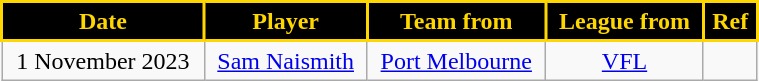<table class="wikitable" style="text-align:center; font-size:100%; width:40%;">
<tr>
<th style="background:black; border: solid gold 2px; color:gold;">Date</th>
<th style="background:black; border: solid gold 2px; color:gold;">Player</th>
<th style="background:black; border: solid gold 2px; color:gold;">Team from</th>
<th style="background:black; border: solid gold 2px; color:gold;">League from</th>
<th style="background:black; border: solid gold 2px; color:gold;">Ref</th>
</tr>
<tr>
<td>1 November 2023</td>
<td><a href='#'>Sam Naismith</a></td>
<td><a href='#'> Port Melbourne</a></td>
<td><a href='#'>VFL</a></td>
<td></td>
</tr>
</table>
